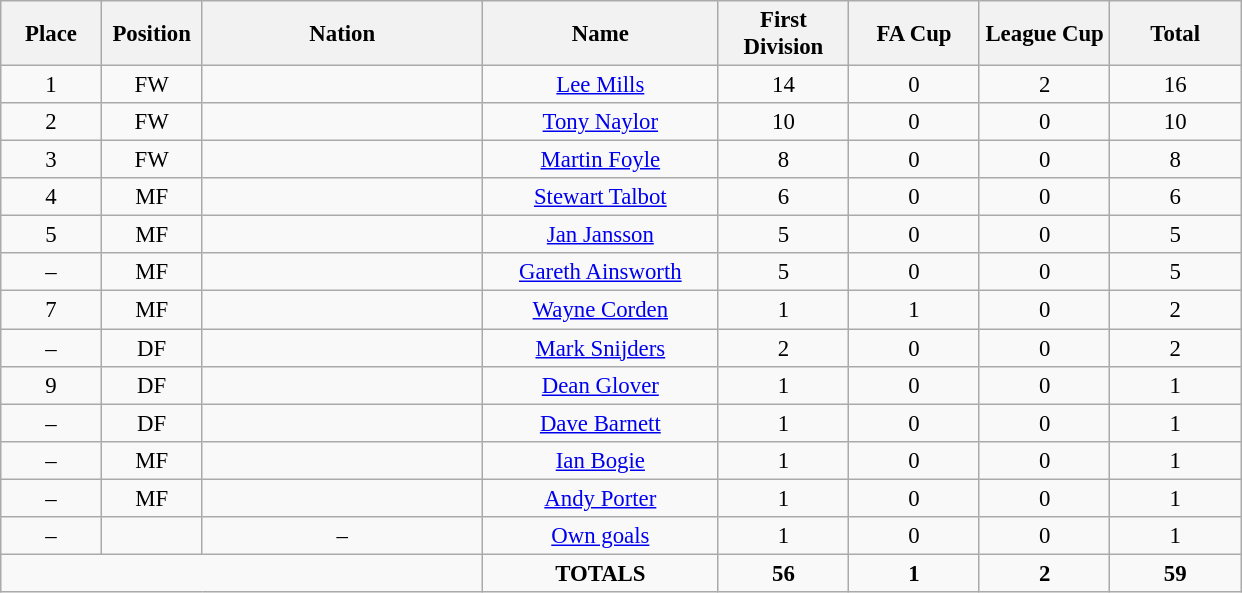<table class="wikitable" style="font-size: 95%; text-align: center;">
<tr>
<th width=60>Place</th>
<th width=60>Position</th>
<th width=180>Nation</th>
<th width=150>Name</th>
<th width=80>First Division</th>
<th width=80>FA Cup</th>
<th width=80>League Cup</th>
<th width=80>Total</th>
</tr>
<tr>
<td>1</td>
<td>FW</td>
<td></td>
<td><a href='#'>Lee Mills</a></td>
<td>14</td>
<td>0</td>
<td>2</td>
<td>16</td>
</tr>
<tr>
<td>2</td>
<td>FW</td>
<td></td>
<td><a href='#'>Tony Naylor</a></td>
<td>10</td>
<td>0</td>
<td>0</td>
<td>10</td>
</tr>
<tr>
<td>3</td>
<td>FW</td>
<td></td>
<td><a href='#'>Martin Foyle</a></td>
<td>8</td>
<td>0</td>
<td>0</td>
<td>8</td>
</tr>
<tr>
<td>4</td>
<td>MF</td>
<td></td>
<td><a href='#'>Stewart Talbot</a></td>
<td>6</td>
<td>0</td>
<td>0</td>
<td>6</td>
</tr>
<tr>
<td>5</td>
<td>MF</td>
<td></td>
<td><a href='#'>Jan Jansson</a></td>
<td>5</td>
<td>0</td>
<td>0</td>
<td>5</td>
</tr>
<tr>
<td>–</td>
<td>MF</td>
<td></td>
<td><a href='#'>Gareth Ainsworth</a></td>
<td>5</td>
<td>0</td>
<td>0</td>
<td>5</td>
</tr>
<tr>
<td>7</td>
<td>MF</td>
<td></td>
<td><a href='#'>Wayne Corden</a></td>
<td>1</td>
<td>1</td>
<td>0</td>
<td>2</td>
</tr>
<tr>
<td>–</td>
<td>DF</td>
<td></td>
<td><a href='#'>Mark Snijders</a></td>
<td>2</td>
<td>0</td>
<td>0</td>
<td>2</td>
</tr>
<tr>
<td>9</td>
<td>DF</td>
<td></td>
<td><a href='#'>Dean Glover</a></td>
<td>1</td>
<td>0</td>
<td>0</td>
<td>1</td>
</tr>
<tr>
<td>–</td>
<td>DF</td>
<td></td>
<td><a href='#'>Dave Barnett</a></td>
<td>1</td>
<td>0</td>
<td>0</td>
<td>1</td>
</tr>
<tr>
<td>–</td>
<td>MF</td>
<td></td>
<td><a href='#'>Ian Bogie</a></td>
<td>1</td>
<td>0</td>
<td>0</td>
<td>1</td>
</tr>
<tr>
<td>–</td>
<td>MF</td>
<td></td>
<td><a href='#'>Andy Porter</a></td>
<td>1</td>
<td>0</td>
<td>0</td>
<td>1</td>
</tr>
<tr>
<td>–</td>
<td></td>
<td>–</td>
<td><a href='#'>Own goals</a></td>
<td>1</td>
<td>0</td>
<td>0</td>
<td>1</td>
</tr>
<tr>
<td colspan="3"></td>
<td><strong>TOTALS</strong></td>
<td><strong>56</strong></td>
<td><strong>1</strong></td>
<td><strong>2</strong></td>
<td><strong>59</strong></td>
</tr>
</table>
